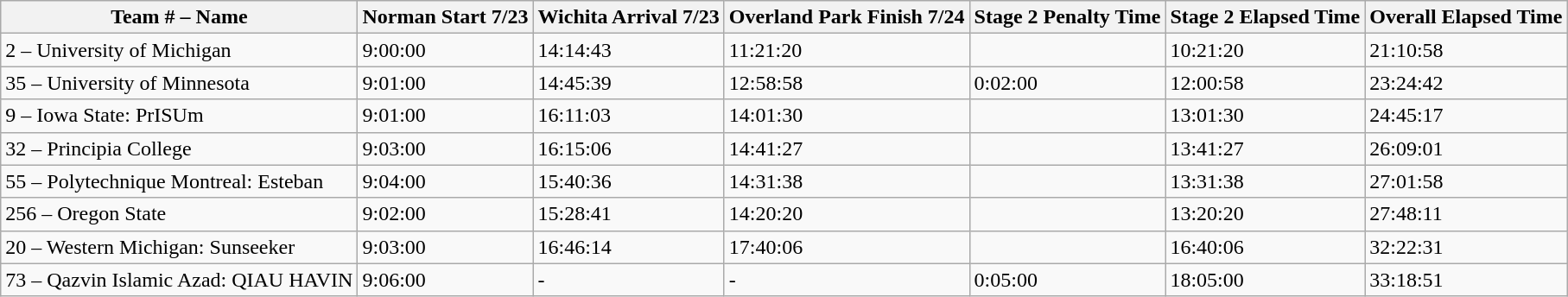<table class="wikitable">
<tr>
<th>Team # – Name</th>
<th>Norman Start 7/23</th>
<th>Wichita Arrival 7/23</th>
<th>Overland Park Finish 7/24</th>
<th>Stage 2 Penalty Time</th>
<th>Stage 2 Elapsed Time</th>
<th>Overall Elapsed Time</th>
</tr>
<tr>
<td>2 – University of Michigan</td>
<td>9:00:00</td>
<td>14:14:43</td>
<td>11:21:20</td>
<td></td>
<td>10:21:20</td>
<td>21:10:58</td>
</tr>
<tr>
<td>35 – University of Minnesota</td>
<td>9:01:00</td>
<td>14:45:39</td>
<td>12:58:58</td>
<td>0:02:00</td>
<td>12:00:58</td>
<td>23:24:42</td>
</tr>
<tr>
<td>9 – Iowa State: PrISUm</td>
<td>9:01:00</td>
<td>16:11:03</td>
<td>14:01:30</td>
<td></td>
<td>13:01:30</td>
<td>24:45:17</td>
</tr>
<tr>
<td>32 – Principia College</td>
<td>9:03:00</td>
<td>16:15:06</td>
<td>14:41:27</td>
<td></td>
<td>13:41:27</td>
<td>26:09:01</td>
</tr>
<tr>
<td>55 – Polytechnique Montreal: Esteban</td>
<td>9:04:00</td>
<td>15:40:36</td>
<td>14:31:38</td>
<td></td>
<td>13:31:38</td>
<td>27:01:58</td>
</tr>
<tr>
<td>256 – Oregon State</td>
<td>9:02:00</td>
<td>15:28:41</td>
<td>14:20:20</td>
<td></td>
<td>13:20:20</td>
<td>27:48:11</td>
</tr>
<tr>
<td>20 – Western Michigan: Sunseeker</td>
<td>9:03:00</td>
<td>16:46:14</td>
<td>17:40:06</td>
<td></td>
<td>16:40:06</td>
<td>32:22:31</td>
</tr>
<tr>
<td>73 – Qazvin Islamic Azad: QIAU HAVIN</td>
<td>9:06:00</td>
<td>-</td>
<td>-</td>
<td>0:05:00</td>
<td>18:05:00</td>
<td>33:18:51</td>
</tr>
</table>
